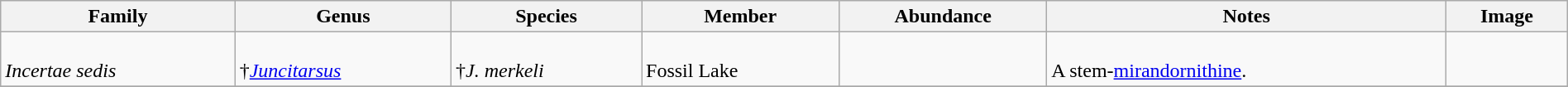<table class="wikitable" style="margin:auto;width:100%;">
<tr>
<th>Family</th>
<th>Genus</th>
<th>Species</th>
<th>Member</th>
<th>Abundance</th>
<th>Notes</th>
<th>Image</th>
</tr>
<tr>
<td><br><em>Incertae sedis</em></td>
<td><br>†<em><a href='#'>Juncitarsus</a></em></td>
<td><br>†<em>J. merkeli</em></td>
<td><br>Fossil Lake</td>
<td></td>
<td><br>A stem-<a href='#'>mirandornithine</a>.</td>
<td><br></td>
</tr>
<tr>
</tr>
</table>
